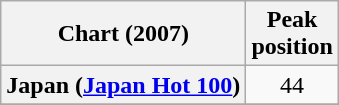<table class="wikitable sortable plainrowheaders" style="text-align:center;" border="1">
<tr>
<th scope="col">Chart (2007)</th>
<th scope="col">Peak<br>position</th>
</tr>
<tr>
<th scope="row">Japan (<a href='#'>Japan Hot 100</a>)</th>
<td style="text-align:center;">44</td>
</tr>
<tr>
</tr>
<tr>
</tr>
<tr>
</tr>
<tr>
</tr>
<tr>
</tr>
</table>
